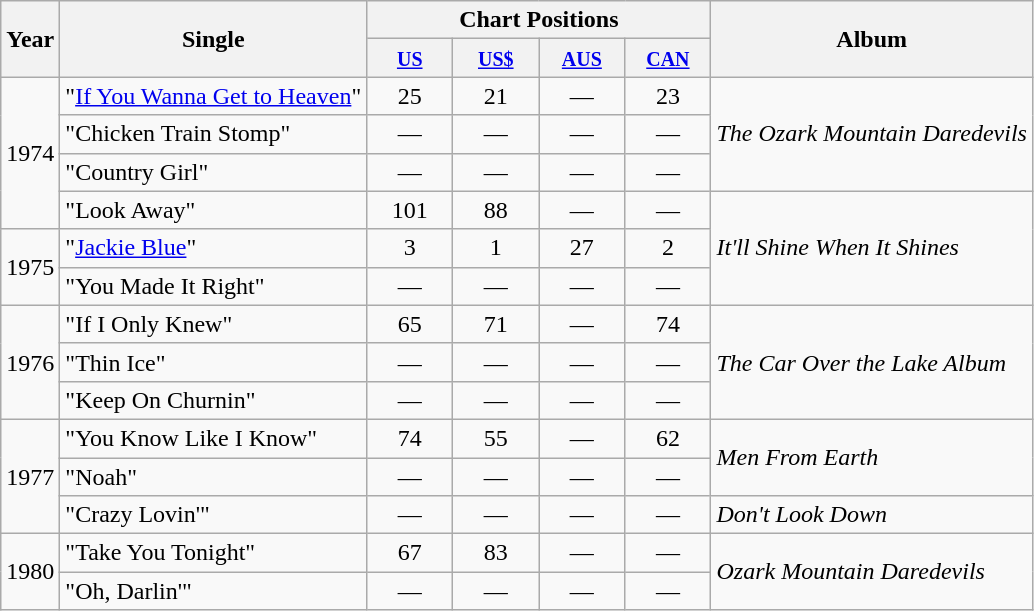<table class="wikitable">
<tr>
<th rowspan="2">Year</th>
<th rowspan="2">Single</th>
<th colspan="4">Chart Positions</th>
<th rowspan="2">Album</th>
</tr>
<tr>
<th style="width:50px;"><small><a href='#'>US</a></small><br></th>
<th style="width:50px;"><small><a href='#'>US$</a></small><br></th>
<th style="width:50px;"><small><a href='#'>AUS</a><br></small></th>
<th style="width:50px;"><small><a href='#'>CAN</a></small></th>
</tr>
<tr>
<td rowspan="4">1974</td>
<td>"<a href='#'>If You Wanna Get to Heaven</a>"</td>
<td style="text-align:center;">25</td>
<td style="text-align:center;">21</td>
<td style="text-align:center;">—</td>
<td style="text-align:center;">23</td>
<td rowspan="3"><em>The Ozark Mountain Daredevils</em></td>
</tr>
<tr>
<td>"Chicken Train Stomp"</td>
<td style="text-align:center;">—</td>
<td style="text-align:center;">—</td>
<td style="text-align:center;">—</td>
<td style="text-align:center;">—</td>
</tr>
<tr>
<td>"Country Girl"</td>
<td style="text-align:center;">—</td>
<td style="text-align:center;">—</td>
<td style="text-align:center;">—</td>
<td style="text-align:center;">—</td>
</tr>
<tr>
<td>"Look Away"</td>
<td style="text-align:center;">101</td>
<td style="text-align:center;">88</td>
<td style="text-align:center;">—</td>
<td style="text-align:center;">—</td>
<td rowspan="3"><em>It'll Shine When It Shines</em></td>
</tr>
<tr>
<td rowspan="2">1975</td>
<td>"<a href='#'>Jackie Blue</a>"</td>
<td style="text-align:center;">3</td>
<td style="text-align:center;">1</td>
<td style="text-align:center;">27</td>
<td style="text-align:center;">2</td>
</tr>
<tr>
<td>"You Made It Right"</td>
<td style="text-align:center;">—</td>
<td style="text-align:center;">—</td>
<td style="text-align:center;">—</td>
<td style="text-align:center;">—</td>
</tr>
<tr>
<td rowspan="3">1976</td>
<td>"If I Only Knew"</td>
<td style="text-align:center;">65</td>
<td style="text-align:center;">71</td>
<td style="text-align:center;">—</td>
<td style="text-align:center;">74</td>
<td rowspan="3"><em>The Car Over the Lake Album</em></td>
</tr>
<tr>
<td>"Thin Ice"</td>
<td style="text-align:center;">—</td>
<td style="text-align:center;">—</td>
<td style="text-align:center;">—</td>
<td style="text-align:center;">—</td>
</tr>
<tr>
<td>"Keep On Churnin"</td>
<td style="text-align:center;">—</td>
<td style="text-align:center;">—</td>
<td style="text-align:center;">—</td>
<td style="text-align:center;">—</td>
</tr>
<tr>
<td rowspan="3">1977</td>
<td>"You Know Like I Know"</td>
<td style="text-align:center;">74</td>
<td style="text-align:center;">55</td>
<td style="text-align:center;">—</td>
<td style="text-align:center;">62</td>
<td rowspan="2"><em>Men From Earth</em></td>
</tr>
<tr>
<td>"Noah"</td>
<td style="text-align:center;">—</td>
<td style="text-align:center;">—</td>
<td style="text-align:center;">—</td>
<td style="text-align:center;">—</td>
</tr>
<tr>
<td>"Crazy Lovin'"</td>
<td style="text-align:center;">—</td>
<td style="text-align:center;">—</td>
<td style="text-align:center;">—</td>
<td style="text-align:center;">—</td>
<td><em>Don't Look Down</em></td>
</tr>
<tr>
<td rowspan="2">1980</td>
<td>"Take You Tonight"</td>
<td style="text-align:center;">67</td>
<td style="text-align:center;">83</td>
<td style="text-align:center;">—</td>
<td style="text-align:center;">—</td>
<td rowspan="2"><em>Ozark Mountain Daredevils</em></td>
</tr>
<tr>
<td>"Oh, Darlin'"</td>
<td style="text-align:center;">—</td>
<td style="text-align:center;">—</td>
<td style="text-align:center;">—</td>
<td style="text-align:center;">—</td>
</tr>
</table>
